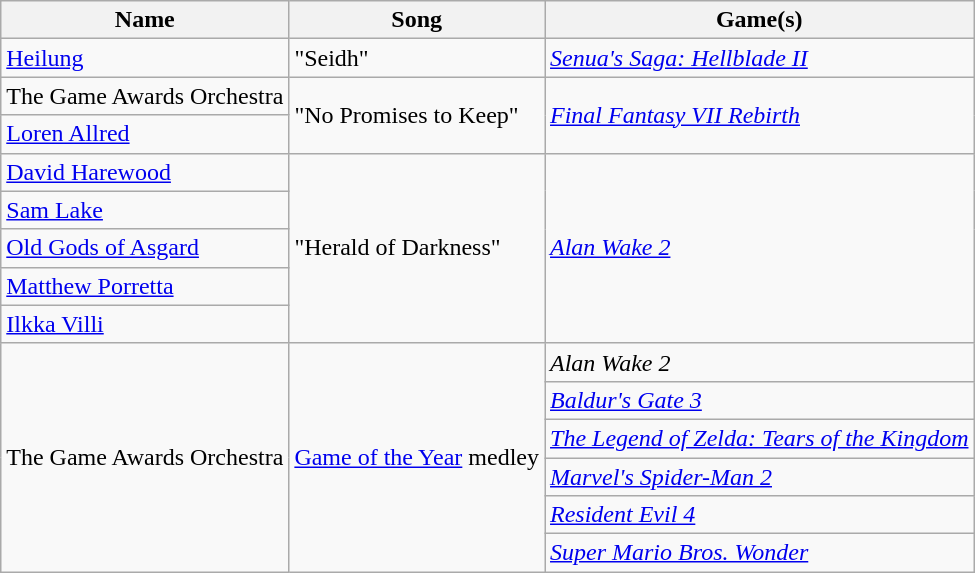<table class="wikitable sortable">
<tr>
<th>Name</th>
<th>Song</th>
<th>Game(s)</th>
</tr>
<tr>
<td><a href='#'>Heilung</a></td>
<td data-sort-value="Seidh">"Seidh"</td>
<td><em><a href='#'>Senua's Saga: Hellblade II</a></em></td>
</tr>
<tr>
<td data-sort-value="Game Awards">The Game Awards Orchestra</td>
<td data-sort-value="No Promises to Keep" rowspan="2">"No Promises to Keep"</td>
<td rowspan="2"><em><a href='#'>Final Fantasy VII Rebirth</a></em></td>
</tr>
<tr>
<td data-sort-value="Allred, Loren"><a href='#'>Loren Allred</a></td>
</tr>
<tr>
<td data-sort-value="Harewood, David"><a href='#'>David Harewood</a></td>
<td data-sort-value="Herald of Darkness" rowspan="5">"Herald of Darkness"</td>
<td rowspan="5"><em><a href='#'>Alan Wake 2</a></em></td>
</tr>
<tr>
<td data-sort-value="Lake, Sam"><a href='#'>Sam Lake</a></td>
</tr>
<tr>
<td><a href='#'>Old Gods of Asgard</a></td>
</tr>
<tr>
<td data-sort-value="Porretta, Matthew"><a href='#'>Matthew Porretta</a></td>
</tr>
<tr>
<td data-sort-value="Villi, Ilkka"><a href='#'>Ilkka Villi</a></td>
</tr>
<tr>
<td data-sort-value="Game Awards" rowspan="6">The Game Awards Orchestra</td>
<td rowspan="6"><a href='#'>Game of the Year</a> medley</td>
<td><em>Alan Wake 2</em></td>
</tr>
<tr>
<td><em><a href='#'>Baldur's Gate 3</a></em></td>
</tr>
<tr>
<td data-sort-value="Legend of Zelda"><em><a href='#'>The Legend of Zelda: Tears of the Kingdom</a></em></td>
</tr>
<tr>
<td><em><a href='#'>Marvel's Spider-Man 2</a></em></td>
</tr>
<tr>
<td><em><a href='#'>Resident Evil 4</a></em></td>
</tr>
<tr>
<td><em><a href='#'>Super Mario Bros. Wonder</a></em></td>
</tr>
</table>
